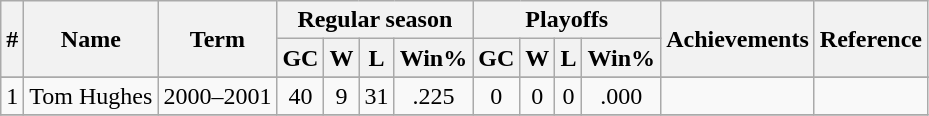<table class="wikitable" style="text-align:center">
<tr>
<th rowspan="2">#</th>
<th rowspan="2">Name</th>
<th rowspan="2">Term</th>
<th colspan="4">Regular season</th>
<th colspan="4">Playoffs</th>
<th rowspan="2">Achievements</th>
<th rowspan="2">Reference</th>
</tr>
<tr>
<th>GC</th>
<th>W</th>
<th>L</th>
<th>Win%</th>
<th>GC</th>
<th>W</th>
<th>L</th>
<th>Win%</th>
</tr>
<tr>
</tr>
<tr>
<td align=center>1</td>
<td>Tom Hughes</td>
<td>2000–2001</td>
<td>40</td>
<td>9</td>
<td>31</td>
<td>.225</td>
<td>0</td>
<td>0</td>
<td>0</td>
<td>.000</td>
<td></td>
<td></td>
</tr>
<tr>
</tr>
</table>
